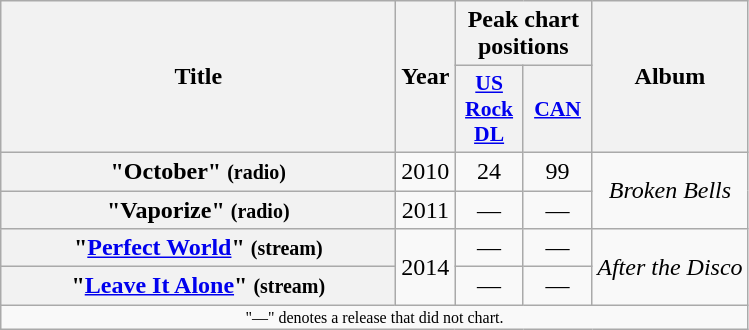<table class="wikitable plainrowheaders" style="text-align:center;" border="1">
<tr>
<th scope="col" rowspan="2" style="width:16em;">Title</th>
<th scope="col" rowspan="2">Year</th>
<th scope="col" colspan="2">Peak chart positions</th>
<th scope="col" rowspan="2">Album</th>
</tr>
<tr>
<th scope="col" style="width:2.7em;font-size:90%;"><a href='#'>US<br>Rock<br>DL</a><br></th>
<th scope="col" style="width:2.7em;font-size:90%;"><a href='#'>CAN</a><br></th>
</tr>
<tr>
<th scope="row">"October" <small>(radio)</small></th>
<td>2010</td>
<td>24</td>
<td>99</td>
<td rowspan="2"><em>Broken Bells</em></td>
</tr>
<tr>
<th scope="row">"Vaporize" <small>(radio)</small></th>
<td>2011</td>
<td>—</td>
<td>—</td>
</tr>
<tr>
<th scope="row">"<a href='#'>Perfect World</a>" <small>(stream)</small></th>
<td rowspan="2">2014</td>
<td>—</td>
<td>—</td>
<td rowspan="2"><em>After the Disco</em></td>
</tr>
<tr>
<th scope="row">"<a href='#'>Leave It Alone</a>" <small>(stream)</small></th>
<td>—</td>
<td>—</td>
</tr>
<tr>
<td colspan="10" style="font-size:8pt">"—" denotes a release that did not chart.</td>
</tr>
</table>
